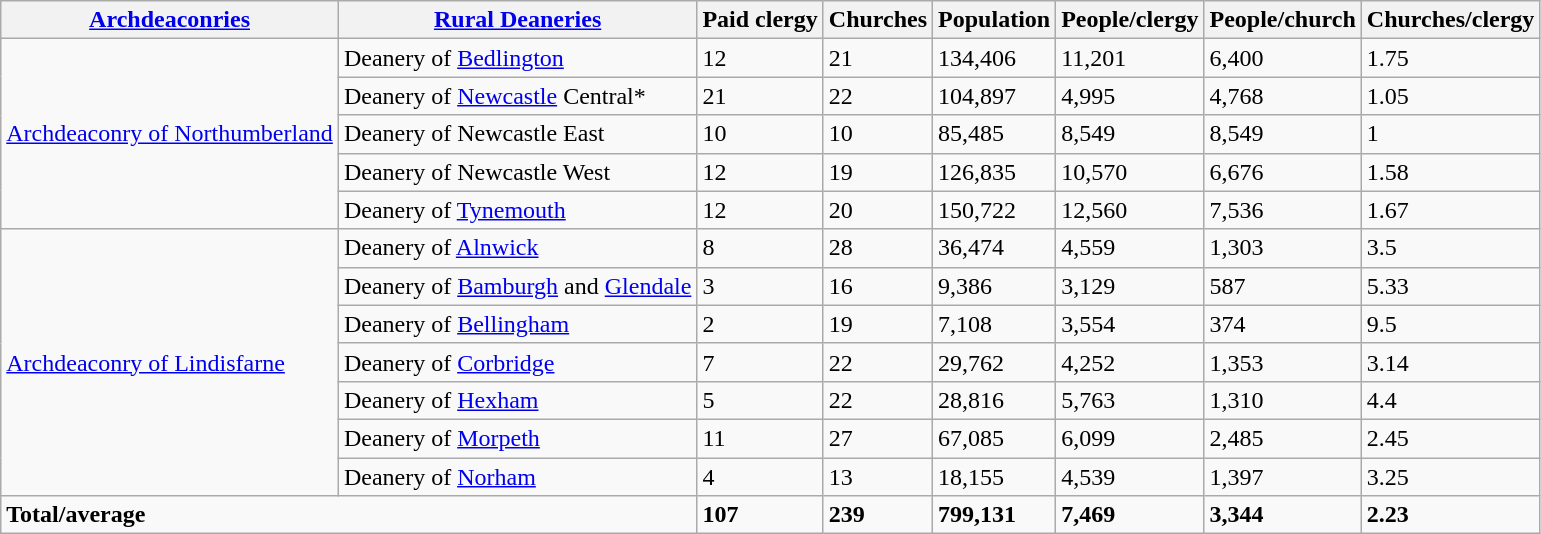<table class="wikitable sortable">
<tr>
<th><a href='#'>Archdeaconries</a></th>
<th><a href='#'>Rural Deaneries</a></th>
<th>Paid clergy</th>
<th>Churches</th>
<th>Population</th>
<th>People/clergy</th>
<th>People/church</th>
<th>Churches/clergy</th>
</tr>
<tr>
<td rowspan="5"><a href='#'>Archdeaconry of Northumberland</a></td>
<td>Deanery of <a href='#'>Bedlington</a></td>
<td>12</td>
<td>21</td>
<td>134,406</td>
<td>11,201</td>
<td>6,400</td>
<td>1.75</td>
</tr>
<tr>
<td>Deanery of <a href='#'>Newcastle</a> Central*</td>
<td>21</td>
<td>22</td>
<td>104,897</td>
<td>4,995</td>
<td>4,768</td>
<td>1.05</td>
</tr>
<tr>
<td>Deanery of Newcastle East</td>
<td>10</td>
<td>10</td>
<td>85,485</td>
<td>8,549</td>
<td>8,549</td>
<td>1</td>
</tr>
<tr>
<td>Deanery of Newcastle West</td>
<td>12</td>
<td>19</td>
<td>126,835</td>
<td>10,570</td>
<td>6,676</td>
<td>1.58</td>
</tr>
<tr>
<td>Deanery of <a href='#'>Tynemouth</a></td>
<td>12</td>
<td>20</td>
<td>150,722</td>
<td>12,560</td>
<td>7,536</td>
<td>1.67</td>
</tr>
<tr>
<td rowspan="7"><a href='#'>Archdeaconry of Lindisfarne</a></td>
<td>Deanery of <a href='#'>Alnwick</a></td>
<td>8</td>
<td>28</td>
<td>36,474</td>
<td>4,559</td>
<td>1,303</td>
<td>3.5</td>
</tr>
<tr>
<td>Deanery of <a href='#'>Bamburgh</a> and <a href='#'>Glendale</a></td>
<td>3</td>
<td>16</td>
<td>9,386</td>
<td>3,129</td>
<td>587</td>
<td>5.33</td>
</tr>
<tr>
<td>Deanery of <a href='#'>Bellingham</a></td>
<td>2</td>
<td>19</td>
<td>7,108</td>
<td>3,554</td>
<td>374</td>
<td>9.5</td>
</tr>
<tr>
<td>Deanery of <a href='#'>Corbridge</a></td>
<td>7</td>
<td>22</td>
<td>29,762</td>
<td>4,252</td>
<td>1,353</td>
<td>3.14</td>
</tr>
<tr>
<td>Deanery of <a href='#'>Hexham</a></td>
<td>5</td>
<td>22</td>
<td>28,816</td>
<td>5,763</td>
<td>1,310</td>
<td>4.4</td>
</tr>
<tr>
<td>Deanery of <a href='#'>Morpeth</a></td>
<td>11</td>
<td>27</td>
<td>67,085</td>
<td>6,099</td>
<td>2,485</td>
<td>2.45</td>
</tr>
<tr>
<td>Deanery of <a href='#'>Norham</a></td>
<td>4</td>
<td>13</td>
<td>18,155</td>
<td>4,539</td>
<td>1,397</td>
<td>3.25</td>
</tr>
<tr>
<td colspan="2"><strong>Total/average</strong></td>
<td><strong>107</strong></td>
<td><strong>239</strong></td>
<td><strong>799,131</strong></td>
<td><strong>7,469</strong></td>
<td><strong>3,344</strong></td>
<td><strong>2.23</strong></td>
</tr>
</table>
